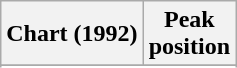<table class="wikitable sortable plainrowheaders" style="text-align:center">
<tr>
<th scope="col">Chart (1992)</th>
<th scope="col">Peak<br> position</th>
</tr>
<tr>
</tr>
<tr>
</tr>
<tr>
</tr>
<tr>
</tr>
</table>
